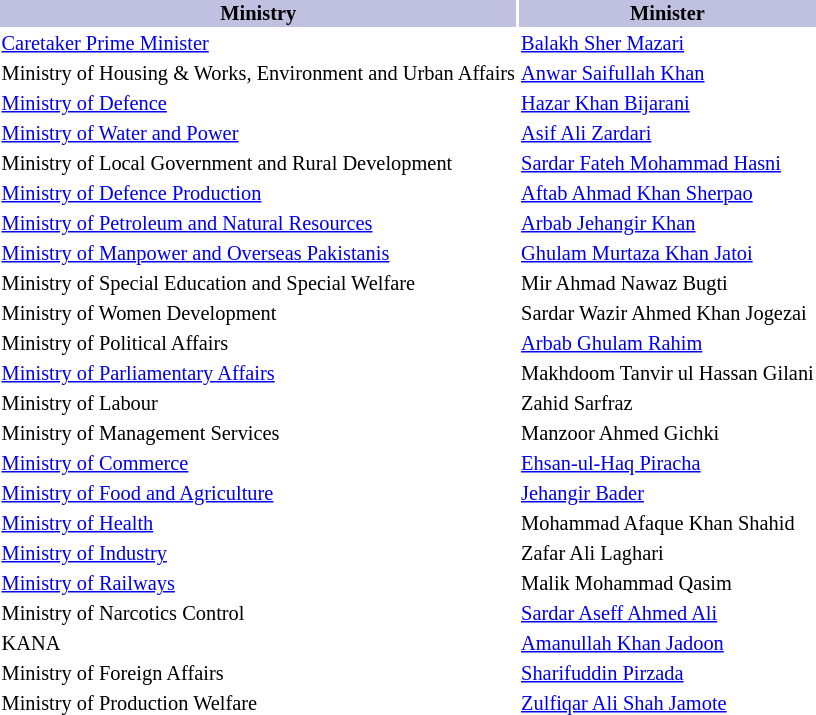<table class="toccolours" style="margin-bottom: 1em; font-size: 85%;">
<tr bgcolor="C0C0E0">
<th>Ministry</th>
<th>Minister</th>
</tr>
<tr>
<td><a href='#'>Caretaker Prime Minister</a></td>
<td><a href='#'>Balakh Sher Mazari</a></td>
</tr>
<tr>
<td>Ministry of Housing & Works, Environment and Urban Affairs</td>
<td><a href='#'>Anwar Saifullah Khan</a></td>
</tr>
<tr>
<td><a href='#'>Ministry of Defence</a></td>
<td><a href='#'>Hazar Khan Bijarani</a></td>
</tr>
<tr>
<td><a href='#'>Ministry of Water and Power</a></td>
<td><a href='#'>Asif Ali Zardari</a></td>
</tr>
<tr>
<td>Ministry of Local Government and Rural Development</td>
<td><a href='#'>Sardar Fateh Mohammad Hasni</a></td>
</tr>
<tr>
<td><a href='#'>Ministry of Defence Production</a></td>
<td><a href='#'>Aftab Ahmad Khan Sherpao</a></td>
</tr>
<tr>
<td><a href='#'>Ministry of Petroleum and Natural Resources</a></td>
<td><a href='#'>Arbab Jehangir Khan</a></td>
</tr>
<tr>
<td><a href='#'>Ministry of Manpower and Overseas Pakistanis</a></td>
<td><a href='#'>Ghulam Murtaza Khan Jatoi</a></td>
</tr>
<tr>
<td>Ministry of Special Education and Special Welfare</td>
<td>Mir Ahmad Nawaz Bugti</td>
</tr>
<tr>
<td>Ministry of Women Development</td>
<td>Sardar Wazir Ahmed Khan Jogezai</td>
</tr>
<tr>
<td>Ministry of Political Affairs</td>
<td><a href='#'>Arbab Ghulam Rahim</a></td>
</tr>
<tr>
<td><a href='#'>Ministry of Parliamentary Affairs</a></td>
<td>Makhdoom Tanvir ul Hassan Gilani</td>
</tr>
<tr>
<td>Ministry of Labour</td>
<td>Zahid Sarfraz</td>
</tr>
<tr>
<td>Ministry of Management Services</td>
<td>Manzoor Ahmed Gichki</td>
</tr>
<tr>
<td><a href='#'>Ministry of Commerce</a></td>
<td><a href='#'>Ehsan-ul-Haq Piracha</a></td>
</tr>
<tr>
<td><a href='#'>Ministry of Food and Agriculture</a></td>
<td><a href='#'>Jehangir Bader</a></td>
</tr>
<tr>
<td><a href='#'>Ministry of Health</a></td>
<td>Mohammad Afaque Khan Shahid</td>
</tr>
<tr>
<td><a href='#'>Ministry of Industry</a></td>
<td>Zafar Ali Laghari</td>
</tr>
<tr>
<td><a href='#'>Ministry of Railways</a></td>
<td>Malik Mohammad Qasim</td>
</tr>
<tr>
<td>Ministry of Narcotics Control</td>
<td><a href='#'>Sardar Aseff Ahmed Ali</a></td>
</tr>
<tr>
<td>KANA</td>
<td><a href='#'>Amanullah Khan Jadoon</a></td>
</tr>
<tr>
<td>Ministry of Foreign Affairs</td>
<td><a href='#'>Sharifuddin Pirzada</a></td>
</tr>
<tr>
<td>Ministry of Production Welfare</td>
<td><a href='#'>Zulfiqar Ali Shah Jamote</a></td>
</tr>
</table>
